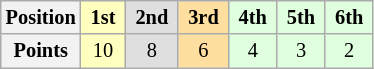<table class="wikitable" style="font-size:85%; text-align:center">
<tr>
<th>Position</th>
<td style="background:#ffffbf;"> <strong>1st</strong> </td>
<td style="background:#dfdfdf;"> <strong>2nd</strong> </td>
<td style="background:#ffdf9f;"> <strong>3rd</strong> </td>
<td style="background:#dfffdf;"> <strong>4th</strong> </td>
<td style="background:#dfffdf;"> <strong>5th</strong> </td>
<td style="background:#dfffdf;"> <strong>6th</strong> </td>
</tr>
<tr>
<th>Points</th>
<td style="background:#ffffbf;">10</td>
<td style="background:#dfdfdf;">8</td>
<td style="background:#ffdf9f;">6</td>
<td style="background:#dfffdf;">4</td>
<td style="background:#dfffdf;">3</td>
<td style="background:#dfffdf;">2</td>
</tr>
</table>
